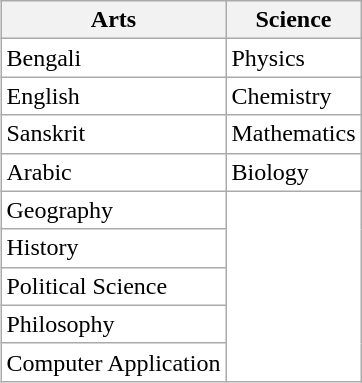<table class=wikitable style="background:white;margin:0.4em 1.8em;">
<tr>
<th>Arts</th>
<th>Science</th>
</tr>
<tr>
<td>Bengali</td>
<td>Physics</td>
</tr>
<tr>
<td>English</td>
<td>Chemistry</td>
</tr>
<tr>
<td>Sanskrit</td>
<td>Mathematics</td>
</tr>
<tr>
<td>Arabic</td>
<td>Biology</td>
</tr>
<tr>
<td>Geography</td>
<td rowspan="5"></td>
</tr>
<tr>
<td>History</td>
</tr>
<tr>
<td>Political Science</td>
</tr>
<tr>
<td>Philosophy</td>
</tr>
<tr>
<td>Computer Application</td>
</tr>
</table>
